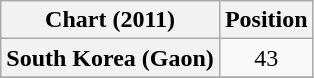<table class="wikitable plainrowheaders" style="text-align:center;">
<tr>
<th>Chart (2011)</th>
<th>Position</th>
</tr>
<tr>
<th scope="row">South Korea (Gaon)</th>
<td>43</td>
</tr>
<tr>
</tr>
</table>
